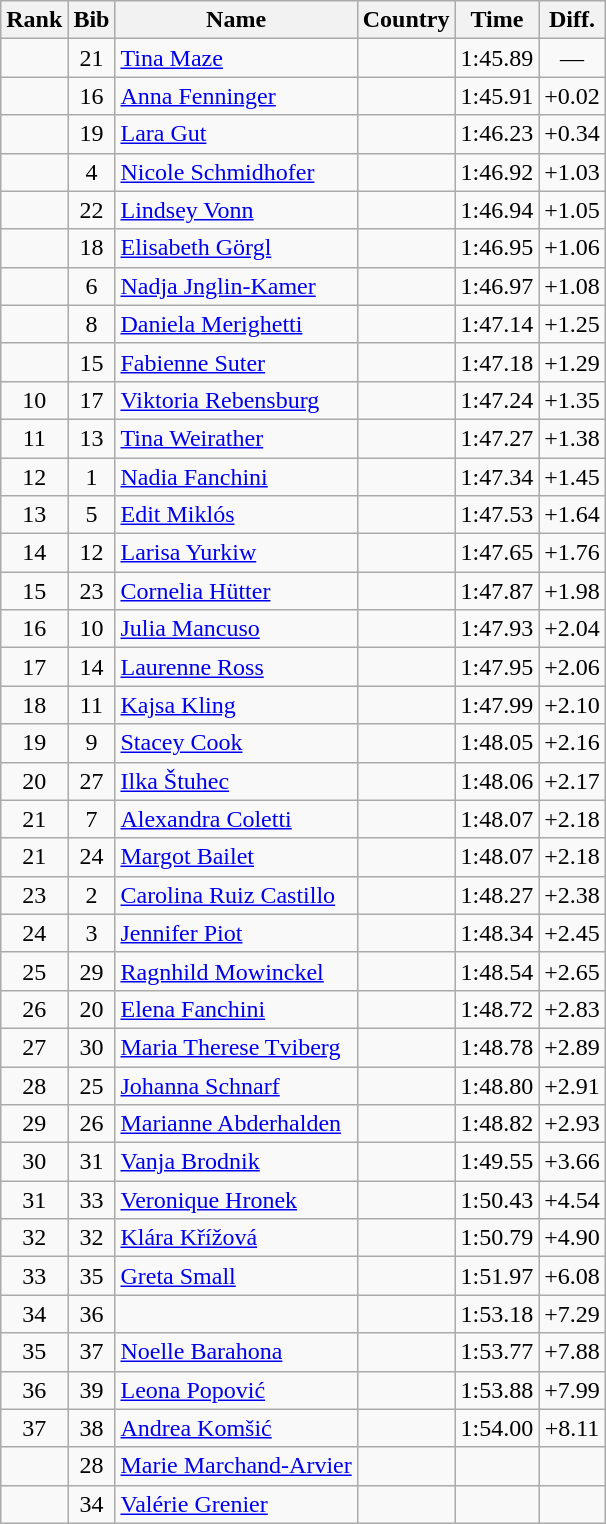<table class="wikitable sortable" style="text-align:center">
<tr>
<th>Rank</th>
<th>Bib</th>
<th>Name</th>
<th>Country</th>
<th>Time</th>
<th>Diff.</th>
</tr>
<tr>
<td></td>
<td>21</td>
<td align=left><a href='#'>Tina Maze</a></td>
<td align=left></td>
<td>1:45.89</td>
<td>—</td>
</tr>
<tr>
<td></td>
<td>16</td>
<td align=left><a href='#'>Anna Fenninger</a></td>
<td align=left></td>
<td>1:45.91</td>
<td>+0.02</td>
</tr>
<tr>
<td></td>
<td>19</td>
<td align=left><a href='#'>Lara Gut</a></td>
<td align=left> </td>
<td>1:46.23</td>
<td>+0.34</td>
</tr>
<tr>
<td></td>
<td>4</td>
<td align=left><a href='#'>Nicole Schmidhofer</a></td>
<td align=left></td>
<td>1:46.92</td>
<td>+1.03</td>
</tr>
<tr>
<td></td>
<td>22</td>
<td align=left><a href='#'>Lindsey Vonn</a></td>
<td align=left></td>
<td>1:46.94</td>
<td>+1.05</td>
</tr>
<tr>
<td></td>
<td>18</td>
<td align=left><a href='#'>Elisabeth Görgl</a></td>
<td align=left></td>
<td>1:46.95</td>
<td>+1.06</td>
</tr>
<tr>
<td></td>
<td>6</td>
<td align=left><a href='#'>Nadja Jnglin-Kamer</a></td>
<td align=left> </td>
<td>1:46.97</td>
<td>+1.08</td>
</tr>
<tr>
<td></td>
<td>8</td>
<td align=left><a href='#'>Daniela Merighetti</a></td>
<td align=left></td>
<td>1:47.14</td>
<td>+1.25</td>
</tr>
<tr>
<td></td>
<td>15</td>
<td align=left><a href='#'>Fabienne Suter</a></td>
<td align=left> </td>
<td>1:47.18</td>
<td>+1.29</td>
</tr>
<tr>
<td>10</td>
<td>17</td>
<td align=left><a href='#'>Viktoria Rebensburg</a></td>
<td align=left></td>
<td>1:47.24</td>
<td>+1.35</td>
</tr>
<tr>
<td>11</td>
<td>13</td>
<td align=left><a href='#'>Tina Weirather</a></td>
<td align=left></td>
<td>1:47.27</td>
<td>+1.38</td>
</tr>
<tr>
<td>12</td>
<td>1</td>
<td align=left><a href='#'>Nadia Fanchini</a></td>
<td align=left></td>
<td>1:47.34</td>
<td>+1.45</td>
</tr>
<tr>
<td>13</td>
<td>5</td>
<td align=left><a href='#'>Edit Miklós</a></td>
<td align=left></td>
<td>1:47.53</td>
<td>+1.64</td>
</tr>
<tr>
<td>14</td>
<td>12</td>
<td align=left><a href='#'>Larisa Yurkiw</a></td>
<td align=left></td>
<td>1:47.65</td>
<td>+1.76</td>
</tr>
<tr>
<td>15</td>
<td>23</td>
<td align=left><a href='#'>Cornelia Hütter</a></td>
<td align=left></td>
<td>1:47.87</td>
<td>+1.98</td>
</tr>
<tr>
<td>16</td>
<td>10</td>
<td align=left><a href='#'>Julia Mancuso</a></td>
<td align=left></td>
<td>1:47.93</td>
<td>+2.04</td>
</tr>
<tr>
<td>17</td>
<td>14</td>
<td align=left><a href='#'>Laurenne Ross</a></td>
<td align=left></td>
<td>1:47.95</td>
<td>+2.06</td>
</tr>
<tr>
<td>18</td>
<td>11</td>
<td align=left><a href='#'>Kajsa Kling</a></td>
<td align=left></td>
<td>1:47.99</td>
<td>+2.10</td>
</tr>
<tr>
<td>19</td>
<td>9</td>
<td align=left><a href='#'>Stacey Cook</a></td>
<td align=left></td>
<td>1:48.05</td>
<td>+2.16</td>
</tr>
<tr>
<td>20</td>
<td>27</td>
<td align=left><a href='#'>Ilka Štuhec</a></td>
<td align=left></td>
<td>1:48.06</td>
<td>+2.17</td>
</tr>
<tr>
<td>21</td>
<td>7</td>
<td align=left><a href='#'>Alexandra Coletti</a></td>
<td align=left></td>
<td>1:48.07</td>
<td>+2.18</td>
</tr>
<tr>
<td>21</td>
<td>24</td>
<td align=left><a href='#'>Margot Bailet</a></td>
<td align=left></td>
<td>1:48.07</td>
<td>+2.18</td>
</tr>
<tr>
<td>23</td>
<td>2</td>
<td align=left><a href='#'>Carolina Ruiz Castillo</a></td>
<td align=left></td>
<td>1:48.27</td>
<td>+2.38</td>
</tr>
<tr>
<td>24</td>
<td>3</td>
<td align=left><a href='#'>Jennifer Piot</a></td>
<td align=left></td>
<td>1:48.34</td>
<td>+2.45</td>
</tr>
<tr>
<td>25</td>
<td>29</td>
<td align=left><a href='#'>Ragnhild Mowinckel</a></td>
<td align=left></td>
<td>1:48.54</td>
<td>+2.65</td>
</tr>
<tr>
<td>26</td>
<td>20</td>
<td align=left><a href='#'>Elena Fanchini</a></td>
<td align=left></td>
<td>1:48.72</td>
<td>+2.83</td>
</tr>
<tr>
<td>27</td>
<td>30</td>
<td align=left><a href='#'>Maria Therese Tviberg</a></td>
<td align=left></td>
<td>1:48.78</td>
<td>+2.89</td>
</tr>
<tr>
<td>28</td>
<td>25</td>
<td align=left><a href='#'>Johanna Schnarf</a></td>
<td align=left></td>
<td>1:48.80</td>
<td>+2.91</td>
</tr>
<tr>
<td>29</td>
<td>26</td>
<td align=left><a href='#'>Marianne Abderhalden</a></td>
<td align=left> </td>
<td>1:48.82</td>
<td>+2.93</td>
</tr>
<tr>
<td>30</td>
<td>31</td>
<td align=left><a href='#'>Vanja Brodnik</a></td>
<td align=left></td>
<td>1:49.55</td>
<td>+3.66</td>
</tr>
<tr>
<td>31</td>
<td>33</td>
<td align=left><a href='#'>Veronique Hronek</a></td>
<td align=left></td>
<td>1:50.43</td>
<td>+4.54</td>
</tr>
<tr>
<td>32</td>
<td>32</td>
<td align=left><a href='#'>Klára Křížová</a></td>
<td align=left></td>
<td>1:50.79</td>
<td>+4.90</td>
</tr>
<tr>
<td>33</td>
<td>35</td>
<td align=left><a href='#'>Greta Small</a></td>
<td align=left></td>
<td>1:51.97</td>
<td>+6.08</td>
</tr>
<tr>
<td>34</td>
<td>36</td>
<td align=left></td>
<td align=left></td>
<td>1:53.18</td>
<td>+7.29</td>
</tr>
<tr>
<td>35</td>
<td>37</td>
<td align=left><a href='#'>Noelle Barahona</a></td>
<td align=left></td>
<td>1:53.77</td>
<td>+7.88</td>
</tr>
<tr>
<td>36</td>
<td>39</td>
<td align=left><a href='#'>Leona Popović</a></td>
<td align=left></td>
<td>1:53.88</td>
<td>+7.99</td>
</tr>
<tr>
<td>37</td>
<td>38</td>
<td align=left><a href='#'>Andrea Komšić</a></td>
<td align=left></td>
<td>1:54.00</td>
<td>+8.11</td>
</tr>
<tr>
<td></td>
<td>28</td>
<td align=left><a href='#'>Marie Marchand-Arvier</a></td>
<td align=left></td>
<td></td>
<td></td>
</tr>
<tr>
<td></td>
<td>34</td>
<td align=left><a href='#'>Valérie Grenier</a></td>
<td align=left></td>
<td></td>
<td></td>
</tr>
</table>
